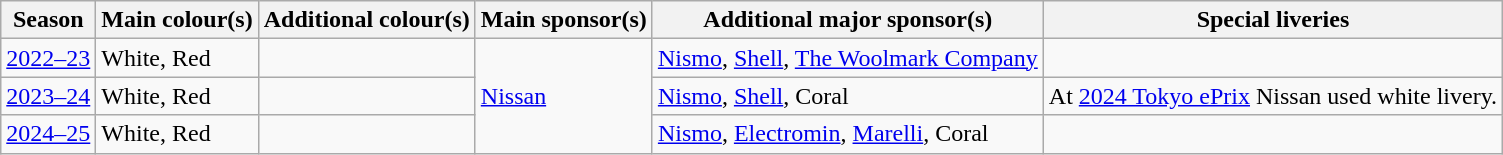<table class="wikitable">
<tr>
<th>Season</th>
<th>Main colour(s)</th>
<th>Additional colour(s)</th>
<th>Main sponsor(s)</th>
<th>Additional major sponsor(s)</th>
<th>Special liveries</th>
</tr>
<tr>
<td><a href='#'>2022–23</a></td>
<td>White, Red</td>
<td></td>
<td rowspan="3"><a href='#'>Nissan</a></td>
<td><a href='#'>Nismo</a>, <a href='#'>Shell</a>, <a href='#'>The Woolmark Company</a></td>
<td></td>
</tr>
<tr>
<td><a href='#'>2023–24</a></td>
<td>White, Red</td>
<td></td>
<td><a href='#'>Nismo</a>, <a href='#'>Shell</a>, Coral</td>
<td>At <a href='#'>2024 Tokyo ePrix</a> Nissan used white livery.</td>
</tr>
<tr>
<td><a href='#'>2024–25</a></td>
<td>White, Red</td>
<td></td>
<td><a href='#'>Nismo</a>, <a href='#'>Electromin</a>, <a href='#'>Marelli</a>, Coral</td>
<td></td>
</tr>
</table>
